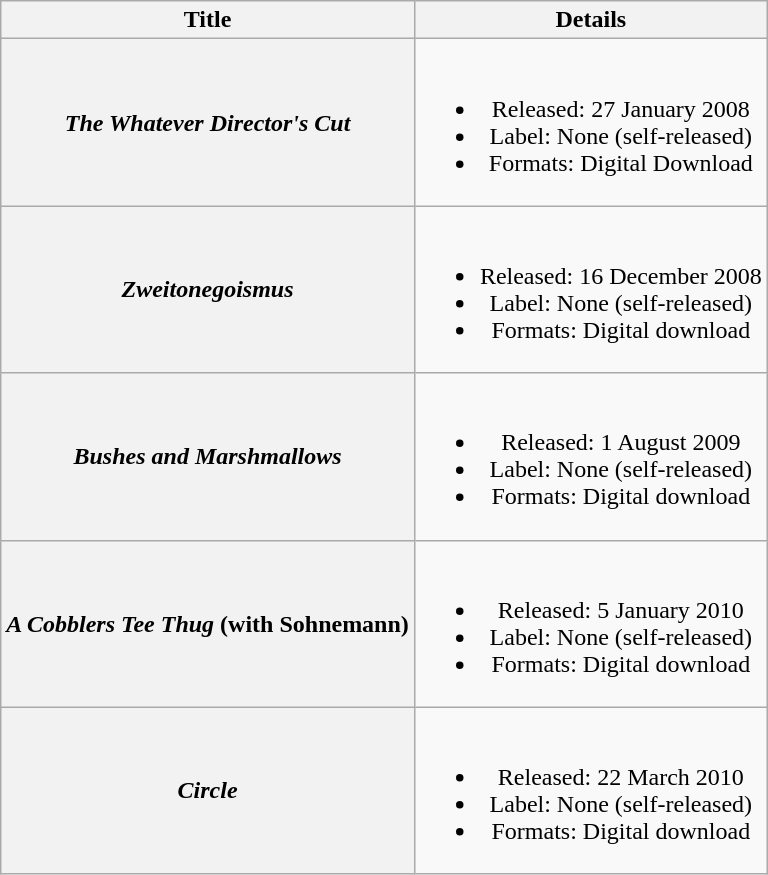<table class="wikitable plainrowheaders" style="text-align:center;">
<tr>
<th scope="col">Title</th>
<th scope="col">Details</th>
</tr>
<tr>
<th scope="row"><em>The Whatever Director's Cut</em></th>
<td><br><ul><li>Released: 27 January 2008</li><li>Label: None (self-released)</li><li>Formats: Digital Download</li></ul></td>
</tr>
<tr>
<th scope="row"><em>Zweitonegoismus</em></th>
<td><br><ul><li>Released: 16 December 2008</li><li>Label: None (self-released)</li><li>Formats: Digital download</li></ul></td>
</tr>
<tr>
<th scope="row"><em>Bushes and Marshmallows</em></th>
<td><br><ul><li>Released: 1 August 2009</li><li>Label: None (self-released)</li><li>Formats: Digital download</li></ul></td>
</tr>
<tr>
<th scope="row"><em>A Cobblers Tee Thug</em> (with Sohnemann)</th>
<td><br><ul><li>Released: 5 January 2010</li><li>Label: None (self-released)</li><li>Formats: Digital download</li></ul></td>
</tr>
<tr>
<th scope="row"><em>Circle</em></th>
<td><br><ul><li>Released: 22 March 2010</li><li>Label: None (self-released)</li><li>Formats: Digital download</li></ul></td>
</tr>
</table>
